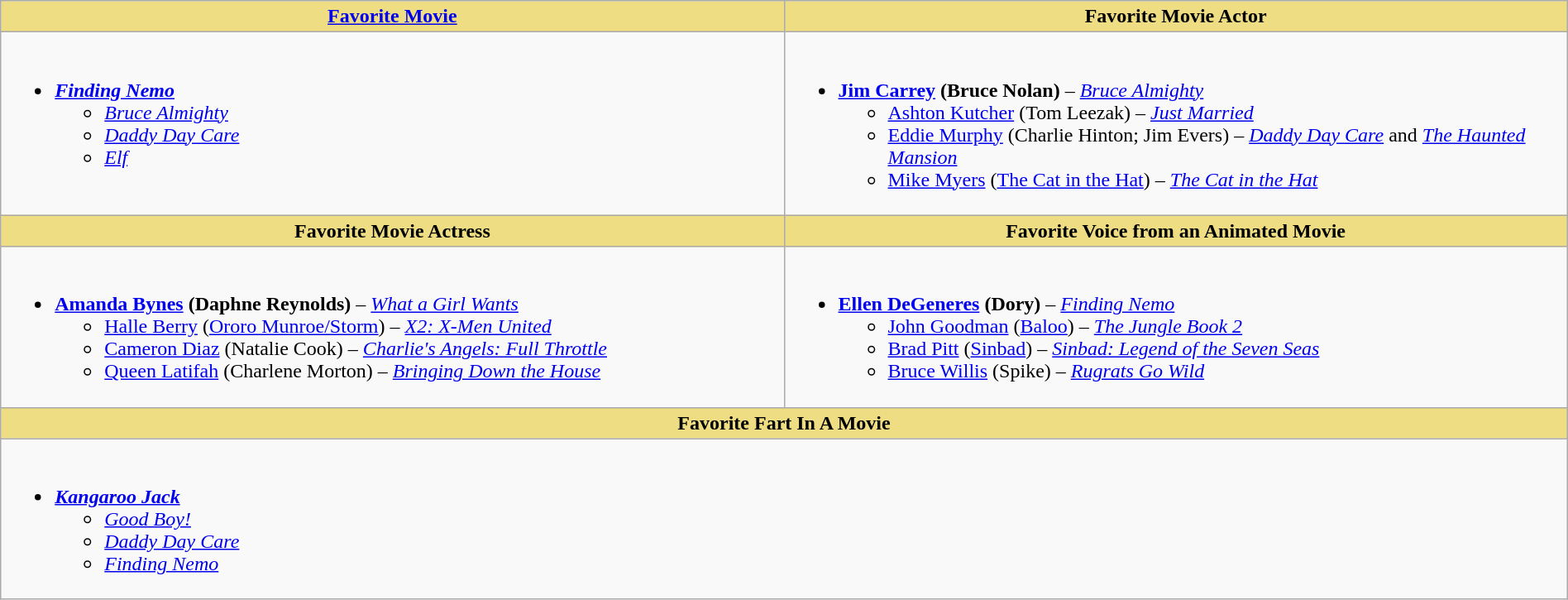<table class="wikitable" style="width:100%">
<tr>
<th style="background:#EEDD82; width:50%"><a href='#'>Favorite Movie</a></th>
<th style="background:#EEDD82; width:50%">Favorite Movie Actor</th>
</tr>
<tr>
<td valign="top"><br><ul><li><strong><em><a href='#'>Finding Nemo</a></em></strong><ul><li><em><a href='#'>Bruce Almighty</a></em></li><li><em><a href='#'>Daddy Day Care</a></em></li><li><em><a href='#'>Elf</a></em></li></ul></li></ul></td>
<td valign="top"><br><ul><li><strong><a href='#'>Jim Carrey</a> (Bruce Nolan)</strong> – <em><a href='#'>Bruce Almighty</a></em><ul><li><a href='#'>Ashton Kutcher</a> (Tom Leezak) – <em><a href='#'>Just Married</a></em></li><li><a href='#'>Eddie Murphy</a> (Charlie Hinton; Jim Evers) – <em><a href='#'>Daddy Day Care</a></em> and <em><a href='#'>The Haunted Mansion</a></em></li><li><a href='#'>Mike Myers</a> (<a href='#'>The Cat in the Hat</a>) – <em><a href='#'>The Cat in the Hat</a></em></li></ul></li></ul></td>
</tr>
<tr>
<th style="background:#EEDD82; width:50%">Favorite Movie Actress</th>
<th style="background:#EEDD82; width:50%">Favorite Voice from an Animated Movie</th>
</tr>
<tr>
<td valign="top"><br><ul><li><strong><a href='#'>Amanda Bynes</a> (Daphne Reynolds)</strong> – <em><a href='#'>What a Girl Wants</a></em><ul><li><a href='#'>Halle Berry</a> (<a href='#'>Ororo Munroe/Storm</a>) – <em><a href='#'>X2: X-Men United</a></em></li><li><a href='#'>Cameron Diaz</a> (Natalie Cook) – <em><a href='#'>Charlie's Angels: Full Throttle</a></em></li><li><a href='#'>Queen Latifah</a> (Charlene Morton) – <em><a href='#'>Bringing Down the House</a></em></li></ul></li></ul></td>
<td valign="top"><br><ul><li><strong><a href='#'>Ellen DeGeneres</a> (Dory)</strong> – <em><a href='#'>Finding Nemo</a></em><ul><li><a href='#'>John Goodman</a> (<a href='#'>Baloo</a>) – <em><a href='#'>The Jungle Book 2</a></em></li><li><a href='#'>Brad Pitt</a> (<a href='#'>Sinbad</a>) – <em><a href='#'>Sinbad: Legend of the Seven Seas</a></em></li><li><a href='#'>Bruce Willis</a> (Spike) – <em><a href='#'>Rugrats Go Wild</a></em></li></ul></li></ul></td>
</tr>
<tr>
<th style="background:#EEDD82;" colspan="2">Favorite Fart In A Movie</th>
</tr>
<tr>
<td colspan="2" valign="top"><br><ul><li><strong><em><a href='#'>Kangaroo Jack</a></em></strong><ul><li><em><a href='#'>Good Boy!</a></em></li><li><em><a href='#'>Daddy Day Care</a></em></li><li><em><a href='#'>Finding Nemo</a></em></li></ul></li></ul></td>
</tr>
</table>
